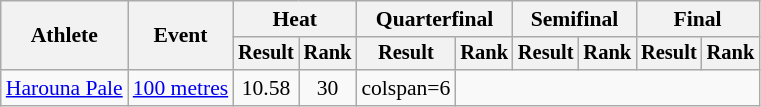<table class=wikitable style=font-size:90%>
<tr>
<th rowspan=2>Athlete</th>
<th rowspan=2>Event</th>
<th colspan=2>Heat</th>
<th colspan=2>Quarterfinal</th>
<th colspan=2>Semifinal</th>
<th colspan=2>Final</th>
</tr>
<tr style=font-size:95%>
<th>Result</th>
<th>Rank</th>
<th>Result</th>
<th>Rank</th>
<th>Result</th>
<th>Rank</th>
<th>Result</th>
<th>Rank</th>
</tr>
<tr align=center>
<td align=left><a href='#'>Harouna Pale</a></td>
<td align=left><a href='#'>100 metres</a></td>
<td>10.58</td>
<td>30</td>
<td>colspan=6 </td>
</tr>
</table>
